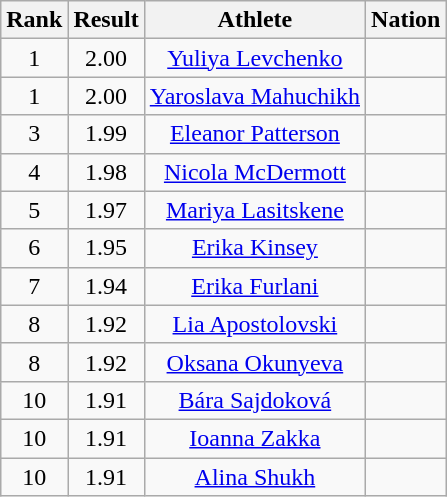<table class="wikitable" style="text-align:center">
<tr>
<th>Rank</th>
<th>Result</th>
<th>Athlete</th>
<th>Nation</th>
</tr>
<tr>
<td>1</td>
<td>2.00</td>
<td><a href='#'>Yuliya Levchenko</a></td>
<td align=left></td>
</tr>
<tr>
<td>1</td>
<td>2.00</td>
<td><a href='#'>Yaroslava Mahuchikh</a></td>
<td align=left></td>
</tr>
<tr>
<td>3</td>
<td>1.99</td>
<td><a href='#'>Eleanor Patterson</a></td>
<td align=left></td>
</tr>
<tr>
<td>4</td>
<td>1.98</td>
<td><a href='#'>Nicola McDermott</a></td>
<td align=left></td>
</tr>
<tr>
<td>5</td>
<td>1.97</td>
<td><a href='#'>Mariya Lasitskene</a></td>
<td align=left></td>
</tr>
<tr>
<td>6</td>
<td>1.95</td>
<td><a href='#'>Erika Kinsey</a></td>
<td align=left></td>
</tr>
<tr>
<td>7</td>
<td>1.94</td>
<td><a href='#'>Erika Furlani</a></td>
<td align=left></td>
</tr>
<tr>
<td>8</td>
<td>1.92</td>
<td><a href='#'>Lia Apostolovski</a></td>
<td align=left></td>
</tr>
<tr>
<td>8</td>
<td>1.92</td>
<td><a href='#'>Oksana Okunyeva</a></td>
<td align=left></td>
</tr>
<tr>
<td>10</td>
<td>1.91</td>
<td><a href='#'>Bára Sajdoková</a></td>
<td align=left></td>
</tr>
<tr>
<td>10</td>
<td>1.91</td>
<td><a href='#'>Ioanna Zakka</a></td>
<td align=left></td>
</tr>
<tr>
<td>10</td>
<td>1.91</td>
<td><a href='#'>Alina Shukh</a></td>
<td align=left></td>
</tr>
</table>
